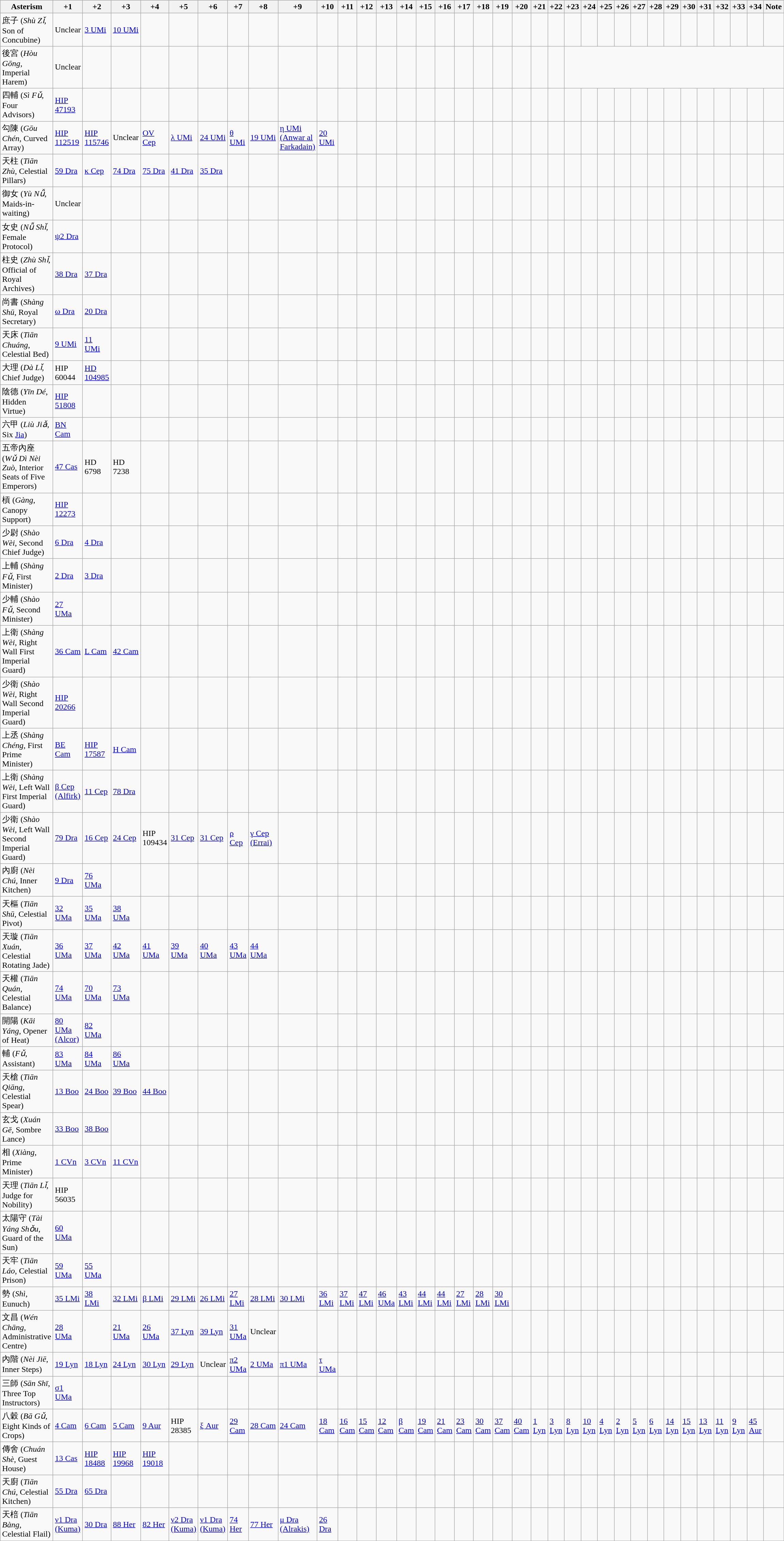<table class = "wikitable">
<tr>
<th>Asterism</th>
<th>+1</th>
<th>+2</th>
<th>+3</th>
<th>+4</th>
<th>+5</th>
<th>+6</th>
<th>+7</th>
<th>+8</th>
<th>+9</th>
<th>+10</th>
<th>+11</th>
<th>+12</th>
<th>+13</th>
<th>+14</th>
<th>+15</th>
<th>+16</th>
<th>+17</th>
<th>+18</th>
<th>+19</th>
<th>+20</th>
<th>+21</th>
<th>+22</th>
<th>+23</th>
<th>+24</th>
<th>+25</th>
<th>+26</th>
<th>+27</th>
<th>+28</th>
<th>+29</th>
<th>+30</th>
<th>+31</th>
<th>+32</th>
<th>+33</th>
<th>+34</th>
<th>Note</th>
</tr>
<tr>
<td>庶子 (<em>Shù Zǐ</em>, Son of Concubine)</td>
<td>Unclear</td>
<td><a href='#'>3 UMi</a></td>
<td><a href='#'>10 UMi</a></td>
<td></td>
<td></td>
<td></td>
<td></td>
<td></td>
<td></td>
<td></td>
<td></td>
<td></td>
<td></td>
<td></td>
<td></td>
<td></td>
<td></td>
<td></td>
<td></td>
<td></td>
<td></td>
<td></td>
<td></td>
<td></td>
<td></td>
<td></td>
<td></td>
<td></td>
<td></td>
<td></td>
<td></td>
<td></td>
<td></td>
<td></td>
<td></td>
</tr>
<tr>
<td>後宮 (<em>Hòu Gōng</em>, Imperial Harem)</td>
<td>Unclear</td>
<td></td>
<td></td>
<td></td>
<td></td>
<td></td>
<td></td>
<td></td>
<td></td>
<td></td>
<td></td>
<td></td>
<td></td>
<td></td>
<td></td>
<td></td>
<td></td>
<td></td>
<td></td>
<td></td>
<td></td>
<td></td>
</tr>
<tr>
<td>四輔 (<em>Sì Fǔ</em>, Four Advisors)</td>
<td><a href='#'>HIP 47193</a></td>
<td></td>
<td></td>
<td></td>
<td></td>
<td></td>
<td></td>
<td></td>
<td></td>
<td></td>
<td></td>
<td></td>
<td></td>
<td></td>
<td></td>
<td></td>
<td></td>
<td></td>
<td></td>
<td></td>
<td></td>
<td></td>
<td></td>
<td></td>
<td></td>
<td></td>
<td></td>
<td></td>
<td></td>
<td></td>
<td></td>
<td></td>
<td></td>
<td></td>
<td></td>
</tr>
<tr>
<td>勾陳 (<em>Gōu Chén</em>, Curved Array)</td>
<td><a href='#'>HIP 112519</a></td>
<td><a href='#'>HIP 115746</a></td>
<td>Unclear</td>
<td><a href='#'>OV Cep</a></td>
<td><a href='#'>λ UMi</a></td>
<td><a href='#'>24 UMi</a></td>
<td><a href='#'>θ UMi</a></td>
<td><a href='#'>19 UMi</a></td>
<td><a href='#'>η UMi (Anwar al Farkadain)</a></td>
<td><a href='#'>20 UMi</a></td>
<td></td>
<td></td>
<td></td>
<td></td>
<td></td>
<td></td>
<td></td>
<td></td>
<td></td>
<td></td>
<td></td>
<td></td>
<td></td>
<td></td>
<td></td>
<td></td>
<td></td>
<td></td>
<td></td>
<td></td>
<td></td>
<td></td>
<td></td>
<td></td>
<td></td>
</tr>
<tr>
<td>天柱 (<em>Tiān Zhù</em>, Celestial Pillars)</td>
<td><a href='#'>59 Dra</a></td>
<td><a href='#'>κ Cep</a></td>
<td><a href='#'>74 Dra</a></td>
<td><a href='#'>75 Dra</a></td>
<td><a href='#'>41 Dra</a></td>
<td><a href='#'>35 Dra</a></td>
<td></td>
<td></td>
<td></td>
<td></td>
<td></td>
<td></td>
<td></td>
<td></td>
<td></td>
<td></td>
<td></td>
<td></td>
<td></td>
<td></td>
<td></td>
<td></td>
<td></td>
<td></td>
<td></td>
<td></td>
<td></td>
<td></td>
<td></td>
<td></td>
<td></td>
<td></td>
<td></td>
<td></td>
<td></td>
</tr>
<tr>
<td>御女 (<em>Yù Nǚ</em>, Maids-in-waiting)</td>
<td>Unclear</td>
<td></td>
<td></td>
<td></td>
<td></td>
<td></td>
<td></td>
<td></td>
<td></td>
<td></td>
<td></td>
<td></td>
<td></td>
<td></td>
<td></td>
<td></td>
<td></td>
<td></td>
<td></td>
<td></td>
<td></td>
<td></td>
<td></td>
<td></td>
<td></td>
<td></td>
<td></td>
<td></td>
<td></td>
<td></td>
<td></td>
<td></td>
<td></td>
<td></td>
<td></td>
</tr>
<tr>
<td>女史 (<em>Nǚ Shǐ</em>, Female Protocol)</td>
<td><a href='#'>ψ2 Dra</a></td>
<td></td>
<td></td>
<td></td>
<td></td>
<td></td>
<td></td>
<td></td>
<td></td>
<td></td>
<td></td>
<td></td>
<td></td>
<td></td>
<td></td>
<td></td>
<td></td>
<td></td>
<td></td>
<td></td>
<td></td>
<td></td>
<td></td>
<td></td>
<td></td>
<td></td>
<td></td>
<td></td>
<td></td>
<td></td>
<td></td>
<td></td>
<td></td>
<td></td>
<td></td>
</tr>
<tr>
<td>柱史 (<em>Zhù Shǐ</em>, Official of Royal Archives)</td>
<td><a href='#'>38 Dra</a></td>
<td><a href='#'>37 Dra</a></td>
<td></td>
<td></td>
<td></td>
<td></td>
<td></td>
<td></td>
<td></td>
<td></td>
<td></td>
<td></td>
<td></td>
<td></td>
<td></td>
<td></td>
<td></td>
<td></td>
<td></td>
<td></td>
<td></td>
<td></td>
<td></td>
<td></td>
<td></td>
<td></td>
<td></td>
<td></td>
<td></td>
<td></td>
<td></td>
<td></td>
<td></td>
<td></td>
<td></td>
</tr>
<tr>
<td>尚書 (<em>Shàng Shū</em>, Royal Secretary)</td>
<td><a href='#'>ω Dra</a></td>
<td><a href='#'>20 Dra</a></td>
<td></td>
<td></td>
<td></td>
<td></td>
<td></td>
<td></td>
<td></td>
<td></td>
<td></td>
<td></td>
<td></td>
<td></td>
<td></td>
<td></td>
<td></td>
<td></td>
<td></td>
<td></td>
<td></td>
<td></td>
<td></td>
<td></td>
<td></td>
<td></td>
<td></td>
<td></td>
<td></td>
<td></td>
<td></td>
<td></td>
<td></td>
<td></td>
<td></td>
</tr>
<tr>
<td>天床 (<em>Tiān Chuáng</em>, Celestial Bed)</td>
<td><a href='#'>9 UMi</a></td>
<td><a href='#'>11 UMi</a></td>
<td></td>
<td></td>
<td></td>
<td></td>
<td></td>
<td></td>
<td></td>
<td></td>
<td></td>
<td></td>
<td></td>
<td></td>
<td></td>
<td></td>
<td></td>
<td></td>
<td></td>
<td></td>
<td></td>
<td></td>
<td></td>
<td></td>
<td></td>
<td></td>
<td></td>
<td></td>
<td></td>
<td></td>
<td></td>
<td></td>
<td></td>
<td></td>
<td></td>
</tr>
<tr>
<td>大理 (<em>Dà Lǐ</em>, Chief Judge)</td>
<td>HIP 60044</td>
<td><a href='#'>HD 104985</a></td>
<td></td>
<td></td>
<td></td>
<td></td>
<td></td>
<td></td>
<td></td>
<td></td>
<td></td>
<td></td>
<td></td>
<td></td>
<td></td>
<td></td>
<td></td>
<td></td>
<td></td>
<td></td>
<td></td>
<td></td>
<td></td>
<td></td>
<td></td>
<td></td>
<td></td>
<td></td>
<td></td>
<td></td>
<td></td>
<td></td>
<td></td>
<td></td>
<td></td>
</tr>
<tr>
<td>陰德 (<em>Yīn Dé</em>, Hidden Virtue)</td>
<td><a href='#'>HIP 51808</a></td>
<td></td>
<td></td>
<td></td>
<td></td>
<td></td>
<td></td>
<td></td>
<td></td>
<td></td>
<td></td>
<td></td>
<td></td>
<td></td>
<td></td>
<td></td>
<td></td>
<td></td>
<td></td>
<td></td>
<td></td>
<td></td>
<td></td>
<td></td>
<td></td>
<td></td>
<td></td>
<td></td>
<td></td>
<td></td>
<td></td>
<td></td>
<td></td>
<td></td>
<td></td>
</tr>
<tr>
<td>六甲 (<em>Liù Jiǎ</em>, Six <a href='#'>Jia</a>)</td>
<td><a href='#'>BN Cam</a></td>
<td></td>
<td></td>
<td></td>
<td></td>
<td></td>
<td></td>
<td></td>
<td></td>
<td></td>
<td></td>
<td></td>
<td></td>
<td></td>
<td></td>
<td></td>
<td></td>
<td></td>
<td></td>
<td></td>
<td></td>
<td></td>
<td></td>
<td></td>
<td></td>
<td></td>
<td></td>
<td></td>
<td></td>
<td></td>
<td></td>
<td></td>
<td></td>
<td></td>
<td></td>
</tr>
<tr>
<td>五帝內座 (<em>Wǔ Dì Nèi Zuò</em>, Interior Seats of Five Emperors)</td>
<td><a href='#'>47 Cas</a></td>
<td>HD 6798</td>
<td>HD 7238</td>
<td></td>
<td></td>
<td></td>
<td></td>
<td></td>
<td></td>
<td></td>
<td></td>
<td></td>
<td></td>
<td></td>
<td></td>
<td></td>
<td></td>
<td></td>
<td></td>
<td></td>
<td></td>
<td></td>
<td></td>
<td></td>
<td></td>
<td></td>
<td></td>
<td></td>
<td></td>
<td></td>
<td></td>
<td></td>
<td></td>
<td></td>
<td></td>
</tr>
<tr>
<td>槓 (<em>Gàng</em>, Canopy Support)</td>
<td><a href='#'>HIP 12273</a></td>
<td></td>
<td></td>
<td></td>
<td></td>
<td></td>
<td></td>
<td></td>
<td></td>
<td></td>
<td></td>
<td></td>
<td></td>
<td></td>
<td></td>
<td></td>
<td></td>
<td></td>
<td></td>
<td></td>
<td></td>
<td></td>
<td></td>
<td></td>
<td></td>
<td></td>
<td></td>
<td></td>
<td></td>
<td></td>
<td></td>
<td></td>
<td></td>
<td></td>
<td></td>
</tr>
<tr>
<td>少尉 (<em>Shào Wèi</em>, Second Chief Judge)</td>
<td><a href='#'>6 Dra</a></td>
<td><a href='#'>4 Dra</a></td>
<td></td>
<td></td>
<td></td>
<td></td>
<td></td>
<td></td>
<td></td>
<td></td>
<td></td>
<td></td>
<td></td>
<td></td>
<td></td>
<td></td>
<td></td>
<td></td>
<td></td>
<td></td>
<td></td>
<td></td>
<td></td>
<td></td>
<td></td>
<td></td>
<td></td>
<td></td>
<td></td>
<td></td>
<td></td>
<td></td>
<td></td>
<td></td>
<td></td>
</tr>
<tr>
<td>上輔 (<em>Shàng Fǔ</em>, First Minister)</td>
<td><a href='#'>2 Dra</a></td>
<td><a href='#'>3 Dra</a></td>
<td></td>
<td></td>
<td></td>
<td></td>
<td></td>
<td></td>
<td></td>
<td></td>
<td></td>
<td></td>
<td></td>
<td></td>
<td></td>
<td></td>
<td></td>
<td></td>
<td></td>
<td></td>
<td></td>
<td></td>
<td></td>
<td></td>
<td></td>
<td></td>
<td></td>
<td></td>
<td></td>
<td></td>
<td></td>
<td></td>
<td></td>
<td></td>
<td></td>
</tr>
<tr>
<td>少輔 (<em>Shào Fǔ</em>, Second Minister)</td>
<td><a href='#'>27 UMa</a></td>
<td></td>
<td></td>
<td></td>
<td></td>
<td></td>
<td></td>
<td></td>
<td></td>
<td></td>
<td></td>
<td></td>
<td></td>
<td></td>
<td></td>
<td></td>
<td></td>
<td></td>
<td></td>
<td></td>
<td></td>
<td></td>
<td></td>
<td></td>
<td></td>
<td></td>
<td></td>
<td></td>
<td></td>
<td></td>
<td></td>
<td></td>
<td></td>
<td></td>
<td></td>
</tr>
<tr>
<td>上衛 (<em>Shàng Wèi</em>, Right Wall First Imperial Guard)</td>
<td><a href='#'>36 Cam</a></td>
<td><a href='#'>L Cam</a></td>
<td><a href='#'>42 Cam</a></td>
<td></td>
<td></td>
<td></td>
<td></td>
<td></td>
<td></td>
<td></td>
<td></td>
<td></td>
<td></td>
<td></td>
<td></td>
<td></td>
<td></td>
<td></td>
<td></td>
<td></td>
<td></td>
<td></td>
<td></td>
<td></td>
<td></td>
<td></td>
<td></td>
<td></td>
<td></td>
<td></td>
<td></td>
<td></td>
<td></td>
<td></td>
<td></td>
</tr>
<tr>
<td>少衛 (<em>Shào Wèi</em>, Right Wall Second Imperial Guard)</td>
<td><a href='#'>HIP 20266</a></td>
<td></td>
<td></td>
<td></td>
<td></td>
<td></td>
<td></td>
<td></td>
<td></td>
<td></td>
<td></td>
<td></td>
<td></td>
<td></td>
<td></td>
<td></td>
<td></td>
<td></td>
<td></td>
<td></td>
<td></td>
<td></td>
<td></td>
<td></td>
<td></td>
<td></td>
<td></td>
<td></td>
<td></td>
<td></td>
<td></td>
<td></td>
<td></td>
<td></td>
<td></td>
</tr>
<tr>
<td>上丞 (<em>Shàng Chéng</em>, First Prime Minister)</td>
<td><a href='#'>BE Cam</a></td>
<td><a href='#'>HIP 17587</a></td>
<td><a href='#'>H Cam</a></td>
<td></td>
<td></td>
<td></td>
<td></td>
<td></td>
<td></td>
<td></td>
<td></td>
<td></td>
<td></td>
<td></td>
<td></td>
<td></td>
<td></td>
<td></td>
<td></td>
<td></td>
<td></td>
<td></td>
<td></td>
<td></td>
<td></td>
<td></td>
<td></td>
<td></td>
<td></td>
<td></td>
<td></td>
<td></td>
<td></td>
<td></td>
<td></td>
</tr>
<tr>
<td>上衛 (<em>Shàng Wèi</em>, Left Wall First Imperial Guard)</td>
<td><a href='#'>β Cep (Alfirk)</a></td>
<td><a href='#'>11 Cep</a></td>
<td><a href='#'>78 Dra</a></td>
<td></td>
<td></td>
<td></td>
<td></td>
<td></td>
<td></td>
<td></td>
<td></td>
<td></td>
<td></td>
<td></td>
<td></td>
<td></td>
<td></td>
<td></td>
<td></td>
<td></td>
<td></td>
<td></td>
<td></td>
<td></td>
<td></td>
<td></td>
<td></td>
<td></td>
<td></td>
<td></td>
<td></td>
<td></td>
<td></td>
<td></td>
<td></td>
</tr>
<tr>
<td>少衛 (<em>Shào Wèi</em>, Left Wall Second Imperial Guard)</td>
<td><a href='#'>79 Dra</a></td>
<td><a href='#'>16 Cep</a></td>
<td><a href='#'>24 Cep</a></td>
<td>HIP 109434</td>
<td><a href='#'>31 Cep</a></td>
<td><a href='#'>31 Cep</a></td>
<td><a href='#'>ρ Cep</a></td>
<td><a href='#'>γ Cep (Errai)</a></td>
<td></td>
<td></td>
<td></td>
<td></td>
<td></td>
<td></td>
<td></td>
<td></td>
<td></td>
<td></td>
<td></td>
<td></td>
<td></td>
<td></td>
<td></td>
<td></td>
<td></td>
<td></td>
<td></td>
<td></td>
<td></td>
<td></td>
<td></td>
<td></td>
<td></td>
<td></td>
<td></td>
</tr>
<tr>
<td>內廚 (<em>Nèi Chú</em>, Inner Kitchen)</td>
<td><a href='#'>9 Dra</a></td>
<td><a href='#'>76 UMa</a></td>
<td></td>
<td></td>
<td></td>
<td></td>
<td></td>
<td></td>
<td></td>
<td></td>
<td></td>
<td></td>
<td></td>
<td></td>
<td></td>
<td></td>
<td></td>
<td></td>
<td></td>
<td></td>
<td></td>
<td></td>
<td></td>
<td></td>
<td></td>
<td></td>
<td></td>
<td></td>
<td></td>
<td></td>
<td></td>
<td></td>
<td></td>
<td></td>
<td></td>
</tr>
<tr>
<td>天樞 (<em>Tiān Shū</em>, Celestial Pivot)</td>
<td><a href='#'>32 UMa</a></td>
<td><a href='#'>35 UMa</a></td>
<td><a href='#'>38 UMa</a></td>
<td></td>
<td></td>
<td></td>
<td></td>
<td></td>
<td></td>
<td></td>
<td></td>
<td></td>
<td></td>
<td></td>
<td></td>
<td></td>
<td></td>
<td></td>
<td></td>
<td></td>
<td></td>
<td></td>
<td></td>
<td></td>
<td></td>
<td></td>
<td></td>
<td></td>
<td></td>
<td></td>
<td></td>
<td></td>
<td></td>
<td></td>
<td></td>
</tr>
<tr>
<td>天璇 (<em>Tiān Xuán</em>, Celestial Rotating Jade)</td>
<td><a href='#'>36 UMa</a></td>
<td><a href='#'>37 UMa</a></td>
<td><a href='#'>42 UMa</a></td>
<td><a href='#'>41 UMa</a></td>
<td><a href='#'>39 UMa</a></td>
<td><a href='#'>40 UMa</a></td>
<td><a href='#'>43 UMa</a></td>
<td><a href='#'>44 UMa</a></td>
<td></td>
<td></td>
<td></td>
<td></td>
<td></td>
<td></td>
<td></td>
<td></td>
<td></td>
<td></td>
<td></td>
<td></td>
<td></td>
<td></td>
<td></td>
<td></td>
<td></td>
<td></td>
<td></td>
<td></td>
<td></td>
<td></td>
<td></td>
<td></td>
<td></td>
<td></td>
<td></td>
</tr>
<tr>
<td>天權 (<em>Tiān Quán</em>, Celestial Balance)</td>
<td><a href='#'>74 UMa</a></td>
<td><a href='#'>70 UMa</a></td>
<td><a href='#'>73 UMa</a></td>
<td></td>
<td></td>
<td></td>
<td></td>
<td></td>
<td></td>
<td></td>
<td></td>
<td></td>
<td></td>
<td></td>
<td></td>
<td></td>
<td></td>
<td></td>
<td></td>
<td></td>
<td></td>
<td></td>
<td></td>
<td></td>
<td></td>
<td></td>
<td></td>
<td></td>
<td></td>
<td></td>
<td></td>
<td></td>
<td></td>
<td></td>
<td></td>
</tr>
<tr>
<td>開陽 (<em>Kāi Yáng</em>, Opener of Heat)</td>
<td><a href='#'>80 UMa (Alcor)</a></td>
<td><a href='#'>82 UMa</a></td>
<td></td>
<td></td>
<td></td>
<td></td>
<td></td>
<td></td>
<td></td>
<td></td>
<td></td>
<td></td>
<td></td>
<td></td>
<td></td>
<td></td>
<td></td>
<td></td>
<td></td>
<td></td>
<td></td>
<td></td>
<td></td>
<td></td>
<td></td>
<td></td>
<td></td>
<td></td>
<td></td>
<td></td>
<td></td>
<td></td>
<td></td>
<td></td>
<td></td>
</tr>
<tr>
<td>輔 (<em>Fǔ</em>, Assistant)</td>
<td><a href='#'>83 UMa</a></td>
<td><a href='#'>84 UMa</a></td>
<td><a href='#'>86 UMa</a></td>
<td></td>
<td></td>
<td></td>
<td></td>
<td></td>
<td></td>
<td></td>
<td></td>
<td></td>
<td></td>
<td></td>
<td></td>
<td></td>
<td></td>
<td></td>
<td></td>
<td></td>
<td></td>
<td></td>
<td></td>
<td></td>
<td></td>
<td></td>
<td></td>
<td></td>
<td></td>
<td></td>
<td></td>
<td></td>
<td></td>
<td></td>
<td></td>
</tr>
<tr>
<td>天槍 (<em>Tiān Qiāng</em>, Celestial Spear)</td>
<td><a href='#'>13 Boo</a></td>
<td><a href='#'>24 Boo</a></td>
<td><a href='#'>39 Boo</a></td>
<td><a href='#'>44 Boo</a></td>
<td></td>
<td></td>
<td></td>
<td></td>
<td></td>
<td></td>
<td></td>
<td></td>
<td></td>
<td></td>
<td></td>
<td></td>
<td></td>
<td></td>
<td></td>
<td></td>
<td></td>
<td></td>
<td></td>
<td></td>
<td></td>
<td></td>
<td></td>
<td></td>
<td></td>
<td></td>
<td></td>
<td></td>
<td></td>
<td></td>
<td></td>
</tr>
<tr>
<td>玄戈 (<em>Xuán Gē</em>, Sombre Lance)</td>
<td><a href='#'>33 Boo</a></td>
<td><a href='#'>38 Boo</a></td>
<td></td>
<td></td>
<td></td>
<td></td>
<td></td>
<td></td>
<td></td>
<td></td>
<td></td>
<td></td>
<td></td>
<td></td>
<td></td>
<td></td>
<td></td>
<td></td>
<td></td>
<td></td>
<td></td>
<td></td>
<td></td>
<td></td>
<td></td>
<td></td>
<td></td>
<td></td>
<td></td>
<td></td>
<td></td>
<td></td>
<td></td>
<td></td>
<td></td>
</tr>
<tr>
<td>相 (<em>Xiàng</em>, Prime Minister)</td>
<td><a href='#'>1 CVn</a></td>
<td><a href='#'>3 CVn</a></td>
<td><a href='#'>11 CVn</a></td>
<td></td>
<td></td>
<td></td>
<td></td>
<td></td>
<td></td>
<td></td>
<td></td>
<td></td>
<td></td>
<td></td>
<td></td>
<td></td>
<td></td>
<td></td>
<td></td>
<td></td>
<td></td>
<td></td>
<td></td>
<td></td>
<td></td>
<td></td>
<td></td>
<td></td>
<td></td>
<td></td>
<td></td>
<td></td>
<td></td>
<td></td>
<td></td>
</tr>
<tr>
<td>天理 (<em>Tiān Lǐ</em>, Judge for Nobility)</td>
<td>HIP 56035</td>
<td></td>
<td></td>
<td></td>
<td></td>
<td></td>
<td></td>
<td></td>
<td></td>
<td></td>
<td></td>
<td></td>
<td></td>
<td></td>
<td></td>
<td></td>
<td></td>
<td></td>
<td></td>
<td></td>
<td></td>
<td></td>
<td></td>
<td></td>
<td></td>
<td></td>
<td></td>
<td></td>
<td></td>
<td></td>
<td></td>
<td></td>
<td></td>
<td></td>
<td></td>
</tr>
<tr>
<td>太陽守 (<em>Tài Yáng Shǒu</em>, Guard of the Sun)</td>
<td><a href='#'>60 UMa</a></td>
<td></td>
<td></td>
<td></td>
<td></td>
<td></td>
<td></td>
<td></td>
<td></td>
<td></td>
<td></td>
<td></td>
<td></td>
<td></td>
<td></td>
<td></td>
<td></td>
<td></td>
<td></td>
<td></td>
<td></td>
<td></td>
<td></td>
<td></td>
<td></td>
<td></td>
<td></td>
<td></td>
<td></td>
<td></td>
<td></td>
<td></td>
<td></td>
<td></td>
<td></td>
</tr>
<tr>
<td>天牢 (<em>Tiān Láo</em>, Celestial Prison)</td>
<td><a href='#'>59 UMa</a></td>
<td><a href='#'>55 UMa</a></td>
<td></td>
<td></td>
<td></td>
<td></td>
<td></td>
<td></td>
<td></td>
<td></td>
<td></td>
<td></td>
<td></td>
<td></td>
<td></td>
<td></td>
<td></td>
<td></td>
<td></td>
<td></td>
<td></td>
<td></td>
<td></td>
<td></td>
<td></td>
<td></td>
<td></td>
<td></td>
<td></td>
<td></td>
<td></td>
<td></td>
<td></td>
<td></td>
<td></td>
</tr>
<tr>
<td>勢 (<em>Shì</em>, Eunuch)</td>
<td><a href='#'>35 LMi</a></td>
<td><a href='#'>38 LMi</a></td>
<td><a href='#'>32 LMi</a></td>
<td><a href='#'>β LMi</a></td>
<td><a href='#'>29 LMi</a></td>
<td><a href='#'>26 LMi</a></td>
<td><a href='#'>27 LMi</a></td>
<td><a href='#'>28 LMi</a></td>
<td><a href='#'>30 LMi</a></td>
<td><a href='#'>36 LMi</a></td>
<td><a href='#'>37 LMi</a></td>
<td><a href='#'>47 LMi</a></td>
<td><a href='#'>46 UMa</a></td>
<td><a href='#'>43 LMi</a></td>
<td><a href='#'>44 LMi</a></td>
<td><a href='#'>44 LMi</a></td>
<td><a href='#'>27 LMi</a></td>
<td><a href='#'>28 LMi</a></td>
<td><a href='#'>30 LMi</a></td>
<td></td>
<td></td>
<td></td>
<td></td>
<td></td>
<td></td>
<td></td>
<td></td>
<td></td>
<td></td>
<td></td>
<td></td>
<td></td>
<td></td>
<td></td>
<td></td>
</tr>
<tr>
<td>文昌 (<em>Wén Chāng</em>, Administrative Centre)</td>
<td><a href='#'>28 UMa</a></td>
<td></td>
<td><a href='#'>21 UMa</a></td>
<td><a href='#'>26 UMa</a></td>
<td><a href='#'>37 Lyn</a></td>
<td><a href='#'>39 Lyn</a></td>
<td><a href='#'>31 UMa</a></td>
<td>Unclear</td>
<td></td>
<td></td>
<td></td>
<td></td>
<td></td>
<td></td>
<td></td>
<td></td>
<td></td>
<td></td>
<td></td>
<td></td>
<td></td>
<td></td>
<td></td>
<td></td>
<td></td>
<td></td>
<td></td>
<td></td>
<td></td>
<td></td>
<td></td>
<td></td>
<td></td>
<td></td>
<td></td>
</tr>
<tr>
<td>內階 (<em>Nèi Jiē</em>, Inner Steps)</td>
<td><a href='#'>19 Lyn</a></td>
<td><a href='#'>18 Lyn</a></td>
<td><a href='#'>24 Lyn</a></td>
<td><a href='#'>30 Lyn</a></td>
<td><a href='#'>29 Lyn</a></td>
<td>Unclear</td>
<td><a href='#'>π2 UMa</a></td>
<td><a href='#'>2 UMa</a></td>
<td><a href='#'>π1 UMa</a></td>
<td><a href='#'>τ UMa</a></td>
<td></td>
<td></td>
<td></td>
<td></td>
<td></td>
<td></td>
<td></td>
<td></td>
<td></td>
<td></td>
<td></td>
<td></td>
<td></td>
<td></td>
<td></td>
<td></td>
<td></td>
<td></td>
<td></td>
<td></td>
<td></td>
<td></td>
<td></td>
<td></td>
<td></td>
</tr>
<tr>
<td>三師 (<em>Sān Shī</em>, Three Top Instructors)</td>
<td><a href='#'>σ1 UMa</a></td>
<td></td>
<td></td>
<td></td>
<td></td>
<td></td>
<td></td>
<td></td>
<td></td>
<td></td>
<td></td>
<td></td>
<td></td>
<td></td>
<td></td>
<td></td>
<td></td>
<td></td>
<td></td>
<td></td>
<td></td>
<td></td>
<td></td>
<td></td>
<td></td>
<td></td>
<td></td>
<td></td>
<td></td>
<td></td>
<td></td>
<td></td>
<td></td>
<td></td>
<td></td>
</tr>
<tr>
<td>八穀 (<em>Bā Gǔ</em>, Eight Kinds of Crops)</td>
<td><a href='#'>4 Cam</a></td>
<td><a href='#'>6 Cam</a></td>
<td><a href='#'>5 Cam</a></td>
<td><a href='#'>9 Aur</a></td>
<td>HIP 28385</td>
<td><a href='#'>ξ Aur</a></td>
<td><a href='#'>29 Cam</a></td>
<td><a href='#'>28 Cam</a></td>
<td><a href='#'>24 Cam</a></td>
<td><a href='#'>18 Cam</a></td>
<td><a href='#'>16 Cam</a></td>
<td><a href='#'>15 Cam</a></td>
<td><a href='#'>12 Cam</a></td>
<td><a href='#'>β Cam</a></td>
<td><a href='#'>19 Cam</a></td>
<td><a href='#'>21 Cam</a></td>
<td><a href='#'>23 Cam</a></td>
<td><a href='#'>30 Cam</a></td>
<td><a href='#'>37 Cam</a></td>
<td><a href='#'>40 Cam</a></td>
<td><a href='#'>1 Lyn</a></td>
<td><a href='#'>3 Lyn</a></td>
<td><a href='#'>8 Lyn</a></td>
<td><a href='#'>10 Lyn</a></td>
<td><a href='#'>4 Lyn</a></td>
<td><a href='#'>2 Lyn</a></td>
<td><a href='#'>5 Lyn</a></td>
<td><a href='#'>6 Lyn</a></td>
<td><a href='#'>14 Lyn</a></td>
<td><a href='#'>15 Lyn</a></td>
<td><a href='#'>13 Lyn</a></td>
<td><a href='#'>11 Lyn</a></td>
<td><a href='#'>9 Lyn</a></td>
<td><a href='#'>45 Aur</a></td>
<td></td>
</tr>
<tr>
<td>傳舍 (<em>Chuán Shè</em>, Guest House)</td>
<td><a href='#'>13 Cas</a></td>
<td><a href='#'>HIP 18488</a></td>
<td><a href='#'>HIP 19968</a></td>
<td><a href='#'>HIP 19018</a></td>
<td></td>
<td></td>
<td></td>
<td></td>
<td></td>
<td></td>
<td></td>
<td></td>
<td></td>
<td></td>
<td></td>
<td></td>
<td></td>
<td></td>
<td></td>
<td></td>
<td></td>
<td></td>
<td></td>
<td></td>
<td></td>
<td></td>
<td></td>
<td></td>
<td></td>
<td></td>
<td></td>
<td></td>
<td></td>
<td></td>
<td></td>
</tr>
<tr>
<td>天廚 (<em>Tiān Chú</em>, Celestial Kitchen)</td>
<td><a href='#'>55 Dra</a></td>
<td><a href='#'>65 Dra</a></td>
<td></td>
<td></td>
<td></td>
<td></td>
<td></td>
<td></td>
<td></td>
<td></td>
<td></td>
<td></td>
<td></td>
<td></td>
<td></td>
<td></td>
<td></td>
<td></td>
<td></td>
<td></td>
<td></td>
<td></td>
<td></td>
<td></td>
<td></td>
<td></td>
<td></td>
<td></td>
<td></td>
<td></td>
<td></td>
<td></td>
<td></td>
<td></td>
<td></td>
</tr>
<tr>
<td>天棓 (<em>Tiān Bàng</em>, Celestial Flail)</td>
<td><a href='#'>ν1 Dra (Kuma)</a></td>
<td><a href='#'>30 Dra</a></td>
<td><a href='#'>88 Her</a></td>
<td><a href='#'>82 Her</a></td>
<td><a href='#'>ν2 Dra (Kuma)</a></td>
<td><a href='#'>ν1 Dra (Kuma)</a></td>
<td><a href='#'>74 Her</a></td>
<td><a href='#'>77 Her</a></td>
<td><a href='#'>μ Dra (Alrakis)</a></td>
<td><a href='#'>26 Dra</a></td>
<td></td>
<td></td>
<td></td>
<td></td>
<td></td>
<td></td>
<td></td>
<td></td>
<td></td>
<td></td>
<td></td>
<td></td>
<td></td>
<td></td>
<td></td>
<td></td>
<td></td>
<td></td>
<td></td>
<td></td>
<td></td>
<td></td>
<td></td>
<td></td>
<td></td>
</tr>
<tr>
</tr>
</table>
